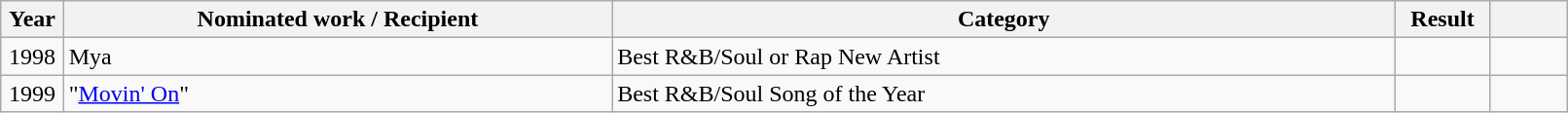<table class="wikitable plainrowheaders" style="width:85%;">
<tr>
<th scope="col" style="width:4%;">Year</th>
<th scope="col" style="width:35%;">Nominated work / Recipient</th>
<th scope="col" style="width:50%;">Category</th>
<th scope="col" style="width:6%;">Result</th>
<th scope="col" style="width:6%;"></th>
</tr>
<tr>
<td align="center">1998</td>
<td>Mya</td>
<td>Best R&B/Soul or Rap New Artist</td>
<td></td>
<td></td>
</tr>
<tr>
<td align="center">1999</td>
<td>"<a href='#'>Movin' On</a>"</td>
<td>Best R&B/Soul Song of the Year</td>
<td></td>
<td></td>
</tr>
</table>
